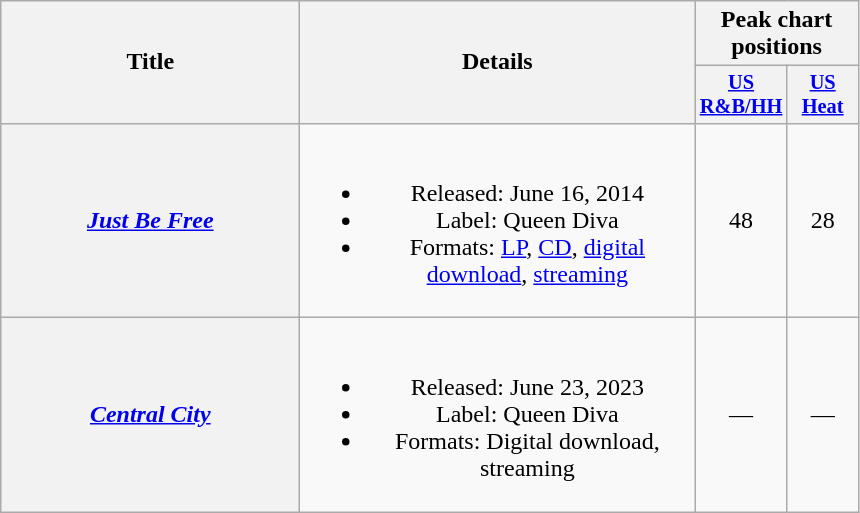<table class="wikitable plainrowheaders" style="text-align:center;" border="1">
<tr>
<th scope="col" rowspan="2" style="width:12em;">Title</th>
<th scope="col" rowspan="2" style="width:16em;">Details</th>
<th colspan="2" scope="col">Peak chart positions</th>
</tr>
<tr>
<th scope="col" style="width:3em;font-size:85%;"><a href='#'>US<br>R&B/HH</a><br></th>
<th scope="col" style="width:3em;font-size:85%;"><a href='#'>US<br>Heat</a><br></th>
</tr>
<tr>
<th scope="row"><em><a href='#'>Just Be Free</a></em></th>
<td><br><ul><li>Released: June 16, 2014</li><li>Label: Queen Diva</li><li>Formats: <a href='#'>LP</a>, <a href='#'>CD</a>, <a href='#'>digital download</a>, <a href='#'>streaming</a></li></ul></td>
<td>48</td>
<td>28</td>
</tr>
<tr>
<th scope="row"><em><a href='#'>Central City</a></em></th>
<td><br><ul><li>Released: June 23, 2023</li><li>Label: Queen Diva</li><li>Formats: Digital download, streaming</li></ul></td>
<td>—</td>
<td>—</td>
</tr>
</table>
